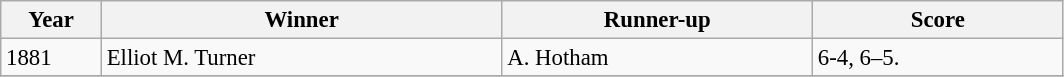<table class="wikitable" style="font-size:95%;">
<tr>
<th style="width:60px;">Year</th>
<th style="width:260px;">Winner</th>
<th style="width:200px;">Runner-up</th>
<th style="width:160px;">Score</th>
</tr>
<tr>
<td>1881</td>
<td> Elliot M. Turner</td>
<td> A. Hotham</td>
<td>6-4, 6–5.</td>
</tr>
<tr>
</tr>
</table>
